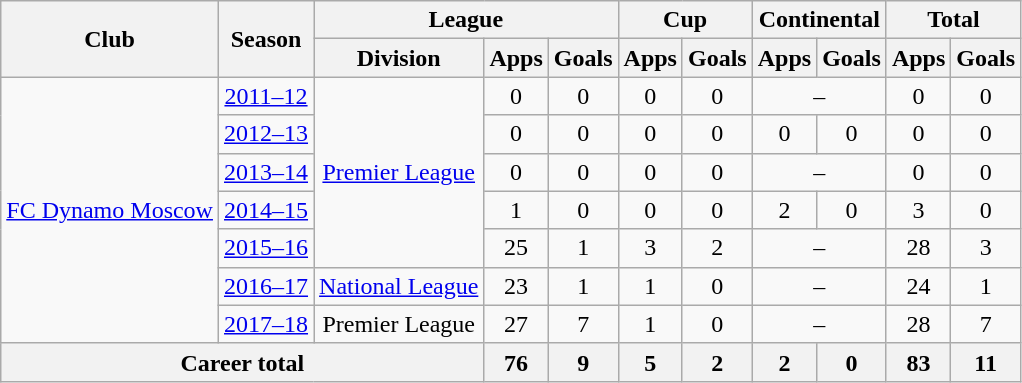<table class="wikitable" style="text-align: center;">
<tr>
<th rowspan=2>Club</th>
<th rowspan=2>Season</th>
<th colspan=3>League</th>
<th colspan=2>Cup</th>
<th colspan=2>Continental</th>
<th colspan=2>Total</th>
</tr>
<tr>
<th>Division</th>
<th>Apps</th>
<th>Goals</th>
<th>Apps</th>
<th>Goals</th>
<th>Apps</th>
<th>Goals</th>
<th>Apps</th>
<th>Goals</th>
</tr>
<tr>
<td rowspan=7><a href='#'>FC Dynamo Moscow</a></td>
<td><a href='#'>2011–12</a></td>
<td rowspan=5><a href='#'>Premier League</a></td>
<td>0</td>
<td>0</td>
<td>0</td>
<td>0</td>
<td colspan=2>–</td>
<td>0</td>
<td>0</td>
</tr>
<tr>
<td><a href='#'>2012–13</a></td>
<td>0</td>
<td>0</td>
<td>0</td>
<td>0</td>
<td>0</td>
<td>0</td>
<td>0</td>
<td>0</td>
</tr>
<tr>
<td><a href='#'>2013–14</a></td>
<td>0</td>
<td>0</td>
<td>0</td>
<td>0</td>
<td colspan=2>–</td>
<td>0</td>
<td>0</td>
</tr>
<tr>
<td><a href='#'>2014–15</a></td>
<td>1</td>
<td>0</td>
<td>0</td>
<td>0</td>
<td>2</td>
<td>0</td>
<td>3</td>
<td>0</td>
</tr>
<tr>
<td><a href='#'>2015–16</a></td>
<td>25</td>
<td>1</td>
<td>3</td>
<td>2</td>
<td colspan=2>–</td>
<td>28</td>
<td>3</td>
</tr>
<tr>
<td><a href='#'>2016–17</a></td>
<td><a href='#'>National League</a></td>
<td>23</td>
<td>1</td>
<td>1</td>
<td>0</td>
<td colspan=2>–</td>
<td>24</td>
<td>1</td>
</tr>
<tr>
<td><a href='#'>2017–18</a></td>
<td>Premier League</td>
<td>27</td>
<td>7</td>
<td>1</td>
<td>0</td>
<td colspan=2>–</td>
<td>28</td>
<td>7</td>
</tr>
<tr>
<th colspan=3>Career total</th>
<th>76</th>
<th>9</th>
<th>5</th>
<th>2</th>
<th>2</th>
<th>0</th>
<th>83</th>
<th>11</th>
</tr>
</table>
